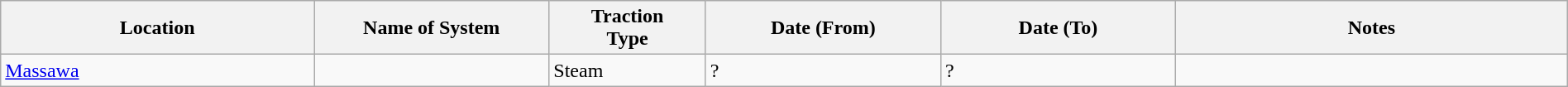<table class="wikitable" style="width:100%;">
<tr>
<th style="width:20%;">Location</th>
<th style="width:15%;">Name of System</th>
<th style="width:10%;">Traction<br>Type</th>
<th style="width:15%;">Date (From)</th>
<th style="width:15%;">Date (To)</th>
<th style="width:25%;">Notes</th>
</tr>
<tr>
<td><a href='#'>Massawa</a></td>
<td> </td>
<td>Steam</td>
<td>?</td>
<td>?</td>
<td> </td>
</tr>
</table>
